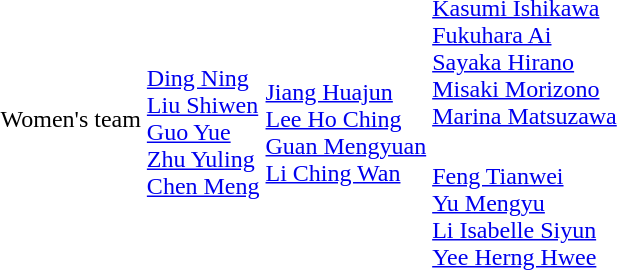<table>
<tr>
<td rowspan=2>Women's team</td>
<td rowspan=2><br><a href='#'>Ding Ning</a><br><a href='#'>Liu Shiwen</a><br><a href='#'>Guo Yue</a><br><a href='#'>Zhu Yuling</a><br><a href='#'>Chen Meng</a></td>
<td rowspan=2><br><a href='#'>Jiang Huajun</a><br><a href='#'>Lee Ho Ching</a><br><a href='#'>Guan Mengyuan</a><br><a href='#'>Li Ching Wan</a></td>
<td><br><a href='#'>Kasumi Ishikawa</a><br><a href='#'>Fukuhara Ai</a><br><a href='#'>Sayaka Hirano</a><br><a href='#'>Misaki Morizono</a><br><a href='#'>Marina Matsuzawa</a></td>
</tr>
<tr>
<td><br><a href='#'>Feng Tianwei</a><br><a href='#'>Yu Mengyu</a><br><a href='#'>Li Isabelle Siyun</a><br><a href='#'>Yee Herng Hwee</a></td>
</tr>
<tr>
</tr>
</table>
